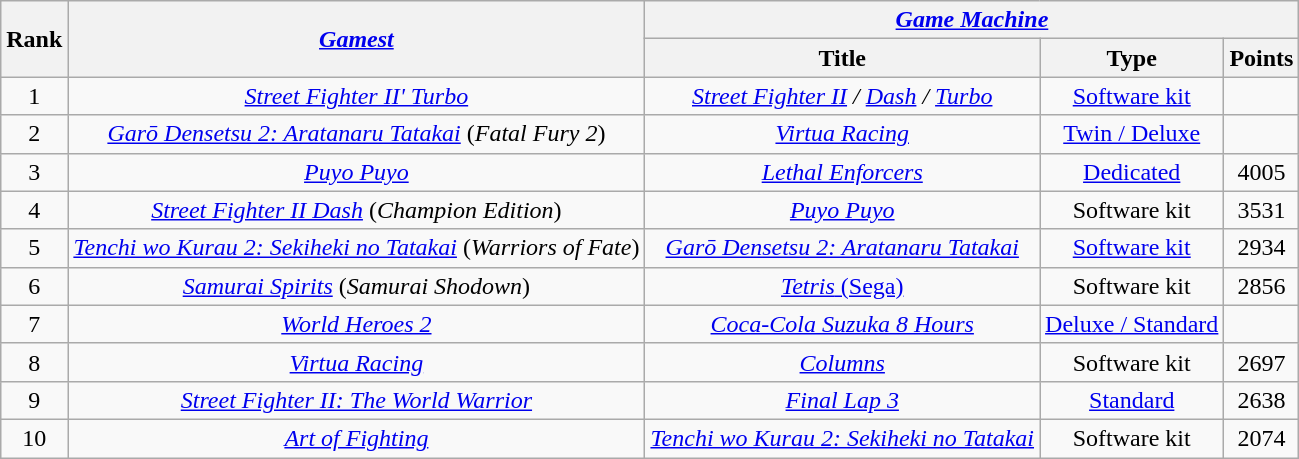<table class="wikitable sortable" style="text-align:center">
<tr>
<th rowspan="2">Rank</th>
<th rowspan="2"><em><a href='#'>Gamest</a></em></th>
<th colspan="3"><em><a href='#'>Game Machine</a></em></th>
</tr>
<tr>
<th>Title</th>
<th>Type</th>
<th>Points</th>
</tr>
<tr>
<td>1</td>
<td><em><a href='#'>Street Fighter II' Turbo</a></em></td>
<td><em><a href='#'>Street Fighter II</a> / <a href='#'>Dash</a> / <a href='#'>Turbo</a></em></td>
<td><a href='#'>Software kit</a></td>
<td></td>
</tr>
<tr>
<td>2</td>
<td><em><a href='#'>Garō Densetsu 2: Aratanaru Tatakai</a></em> (<em>Fatal Fury 2</em>)</td>
<td><em><a href='#'>Virtua Racing</a></em></td>
<td><a href='#'>Twin / Deluxe</a></td>
<td></td>
</tr>
<tr>
<td>3</td>
<td><em><a href='#'>Puyo Puyo</a></em></td>
<td><em><a href='#'>Lethal Enforcers</a></em></td>
<td><a href='#'>Dedicated</a></td>
<td>4005</td>
</tr>
<tr>
<td>4</td>
<td><em><a href='#'>Street Fighter II Dash</a></em> (<em>Champion Edition</em>)</td>
<td><em><a href='#'>Puyo Puyo</a></em></td>
<td>Software kit</td>
<td>3531</td>
</tr>
<tr>
<td>5</td>
<td><em><a href='#'>Tenchi wo Kurau 2: Sekiheki no Tatakai</a></em> (<em>Warriors of Fate</em>)</td>
<td><em><a href='#'>Garō Densetsu 2: Aratanaru Tatakai</a></em></td>
<td><a href='#'>Software kit</a></td>
<td>2934</td>
</tr>
<tr>
<td>6</td>
<td><em><a href='#'>Samurai Spirits</a></em> (<em>Samurai Shodown</em>)</td>
<td><a href='#'><em>Tetris</em> (Sega)</a></td>
<td>Software kit</td>
<td>2856</td>
</tr>
<tr>
<td>7</td>
<td><em><a href='#'>World Heroes 2</a></em></td>
<td><em><a href='#'>Coca-Cola Suzuka 8 Hours</a></em></td>
<td><a href='#'>Deluxe / Standard</a></td>
<td></td>
</tr>
<tr>
<td>8</td>
<td><em><a href='#'>Virtua Racing</a></em></td>
<td><em><a href='#'>Columns</a></em></td>
<td>Software kit</td>
<td>2697</td>
</tr>
<tr>
<td>9</td>
<td><em><a href='#'>Street Fighter II: The World Warrior</a></em></td>
<td><em><a href='#'>Final Lap 3</a></em></td>
<td><a href='#'>Standard</a></td>
<td>2638</td>
</tr>
<tr>
<td>10</td>
<td><em><a href='#'>Art of Fighting</a></em></td>
<td><em><a href='#'>Tenchi wo Kurau 2: Sekiheki no Tatakai</a></em></td>
<td>Software kit</td>
<td>2074</td>
</tr>
</table>
